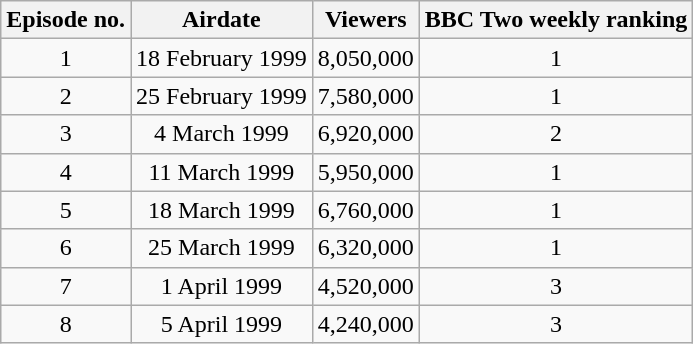<table class= "wikitable" style="text-align:center;">
<tr>
<th scope="col">Episode no.</th>
<th scope="col">Airdate</th>
<th scope="col">Viewers</th>
<th scope="col">BBC Two weekly ranking</th>
</tr>
<tr>
<td>1</td>
<td>18 February 1999</td>
<td>8,050,000</td>
<td>1</td>
</tr>
<tr>
<td>2</td>
<td>25 February 1999</td>
<td>7,580,000</td>
<td>1</td>
</tr>
<tr>
<td>3</td>
<td>4 March 1999</td>
<td>6,920,000</td>
<td>2</td>
</tr>
<tr>
<td>4</td>
<td>11 March 1999</td>
<td>5,950,000</td>
<td>1</td>
</tr>
<tr>
<td>5</td>
<td>18 March 1999</td>
<td>6,760,000</td>
<td>1</td>
</tr>
<tr>
<td>6</td>
<td>25 March 1999</td>
<td>6,320,000</td>
<td>1</td>
</tr>
<tr>
<td>7</td>
<td>1 April 1999</td>
<td>4,520,000</td>
<td>3</td>
</tr>
<tr>
<td>8</td>
<td>5 April 1999</td>
<td>4,240,000</td>
<td>3</td>
</tr>
</table>
